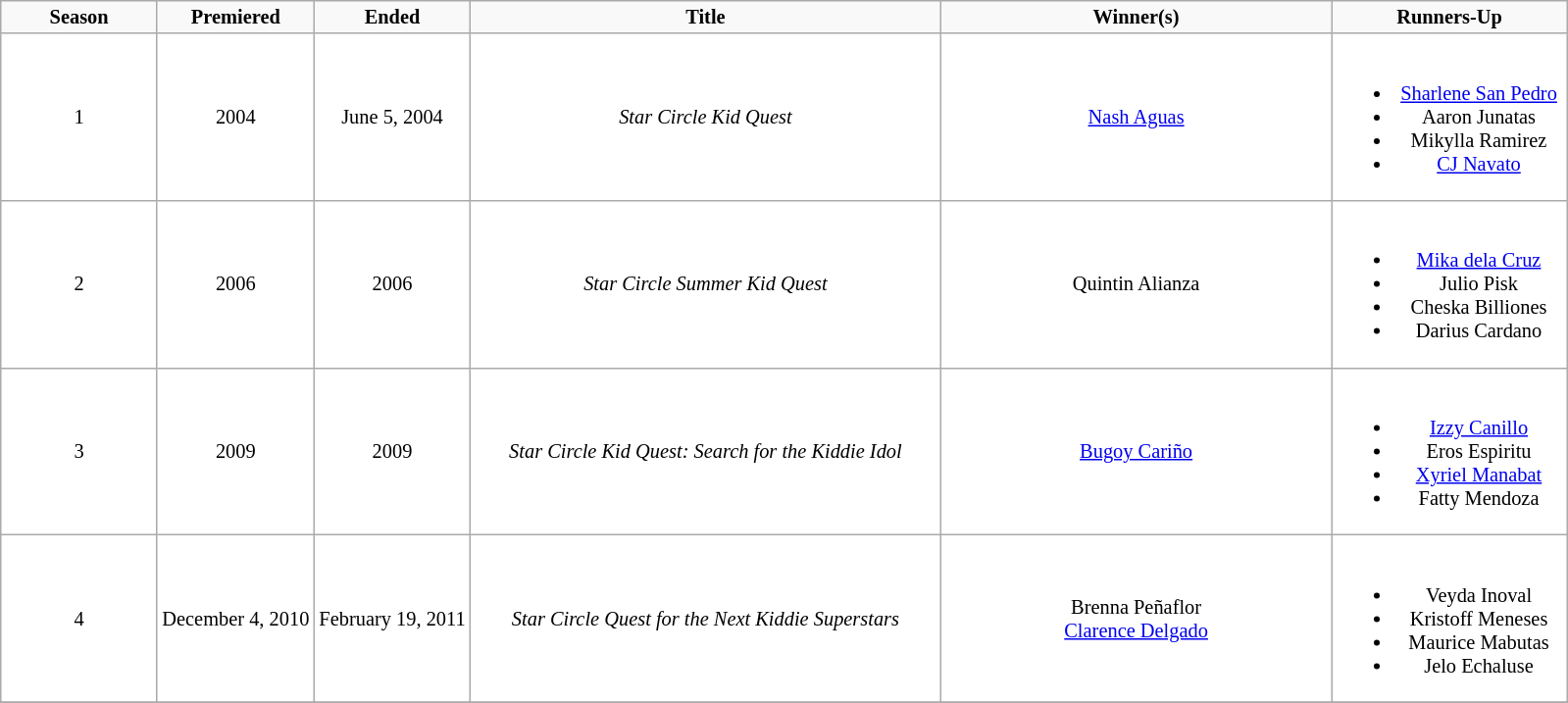<table class="wikitable" style="text-align:center; font-size:85%">
<tr>
<td align="center" width="10%"><strong>Season</strong></td>
<td align="center" width="10%"><strong>Premiered</strong></td>
<td align="center" width="10%"><strong>Ended</strong></td>
<td align="center" width="30%"><strong>Title</strong></td>
<td align="center" width="25%"><strong>Winner(s)</strong></td>
<td align="center" width="25%"><strong>Runners-Up</strong></td>
</tr>
<tr>
<td bgcolor="white" align="center">1</td>
<td bgcolor="white" align="center">2004</td>
<td bgcolor="white" align="center">June 5, 2004</td>
<td bgcolor="white" align="center"><em>Star Circle Kid Quest</em></td>
<td bgcolor="white" align="center"><a href='#'>Nash Aguas</a></td>
<td bgcolor="white" align="center"><br><ul><li><a href='#'>Sharlene San Pedro</a></li><li>Aaron Junatas</li><li>Mikylla Ramirez</li><li><a href='#'>CJ Navato</a></li></ul></td>
</tr>
<tr>
<td bgcolor="white" align="center">2</td>
<td bgcolor="white" align="center">2006</td>
<td bgcolor="white" align="center">2006</td>
<td bgcolor="white" align="center"><em>Star Circle Summer Kid Quest</em></td>
<td bgcolor="white" align="center">Quintin Alianza</td>
<td bgcolor="white" align="center"><br><ul><li><a href='#'>Mika dela Cruz</a></li><li>Julio Pisk</li><li>Cheska Billiones</li><li>Darius Cardano</li></ul></td>
</tr>
<tr>
<td bgcolor="white" align="center">3</td>
<td bgcolor="white" align="center">2009</td>
<td bgcolor="white" align="center">2009</td>
<td bgcolor="white" align="center"><em>Star Circle Kid Quest: Search for the Kiddie Idol</em></td>
<td bgcolor="white" align="center"><a href='#'>Bugoy Cariño</a></td>
<td bgcolor="white" align="center"><br><ul><li><a href='#'>Izzy Canillo</a></li><li>Eros Espiritu</li><li><a href='#'>Xyriel Manabat</a></li><li>Fatty Mendoza</li></ul></td>
</tr>
<tr>
<td bgcolor="white" align="center">4</td>
<td bgcolor="white" align="center">December 4, 2010</td>
<td bgcolor="white" align="center">February 19, 2011</td>
<td bgcolor="white" align="center"><em>Star Circle Quest for the Next Kiddie Superstars</em></td>
<td bgcolor="white" align="center">Brenna Peñaflor <br> <a href='#'>Clarence Delgado</a></td>
<td bgcolor="white" align="center"><br><ul><li>Veyda Inoval</li><li>Kristoff Meneses</li><li>Maurice Mabutas</li><li>Jelo Echaluse</li></ul></td>
</tr>
<tr>
</tr>
</table>
